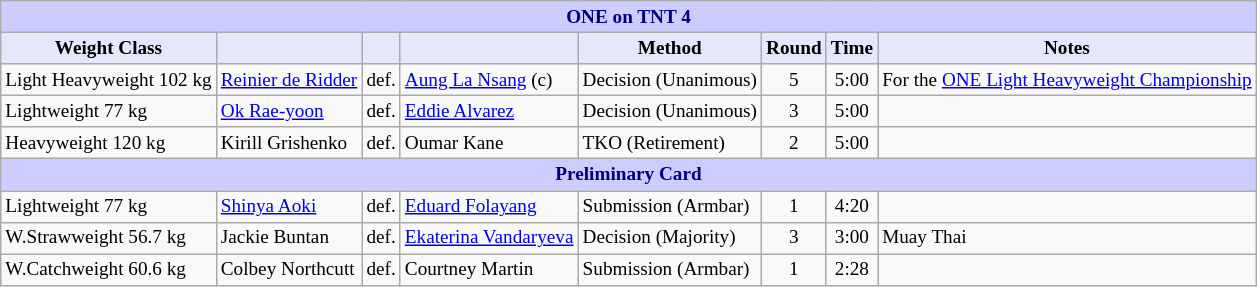<table class="wikitable" style="font-size: 80%;">
<tr>
<th colspan="8" style="background-color: #ccf; color: #000080; text-align: center;"><strong>ONE on TNT 4</strong></th>
</tr>
<tr>
<th colspan="1" style="background-color: #E6E8FA; color: #000000; text-align: center;">Weight Class</th>
<th colspan="1" style="background-color: #E6E8FA; color: #000000; text-align: center;"></th>
<th colspan="1" style="background-color: #E6E8FA; color: #000000; text-align: center;"></th>
<th colspan="1" style="background-color: #E6E8FA; color: #000000; text-align: center;"></th>
<th colspan="1" style="background-color: #E6E8FA; color: #000000; text-align: center;">Method</th>
<th colspan="1" style="background-color: #E6E8FA; color: #000000; text-align: center;">Round</th>
<th colspan="1" style="background-color: #E6E8FA; color: #000000; text-align: center;">Time</th>
<th colspan="1" style="background-color: #E6E8FA; color: #000000; text-align: center;">Notes</th>
</tr>
<tr>
<td>Light Heavyweight 102 kg</td>
<td> <a href='#'>Reinier de Ridder</a></td>
<td>def.</td>
<td> <a href='#'>Aung La Nsang</a> (c)</td>
<td>Decision (Unanimous)</td>
<td align=center>5</td>
<td align=center>5:00</td>
<td>For the <a href='#'>ONE Light Heavyweight Championship</a></td>
</tr>
<tr>
<td>Lightweight 77 kg</td>
<td> <a href='#'>Ok Rae-yoon</a></td>
<td>def.</td>
<td> <a href='#'>Eddie Alvarez</a></td>
<td>Decision (Unanimous)</td>
<td align=center>3</td>
<td align=center>5:00</td>
<td></td>
</tr>
<tr>
<td>Heavyweight 120 kg</td>
<td> Kirill Grishenko</td>
<td>def.</td>
<td> Oumar Kane</td>
<td>TKO (Retirement)</td>
<td align=center>2</td>
<td align=center>5:00</td>
<td></td>
</tr>
<tr>
<th colspan="8" style="background-color: #ccf; color: #000080; text-align: center;"><strong>Preliminary Card</strong></th>
</tr>
<tr>
<td>Lightweight 77 kg</td>
<td> <a href='#'>Shinya Aoki</a></td>
<td>def.</td>
<td> <a href='#'>Eduard Folayang</a></td>
<td>Submission (Armbar)</td>
<td align=center>1</td>
<td align=center>4:20</td>
<td></td>
</tr>
<tr>
<td>W.Strawweight 56.7 kg</td>
<td> Jackie Buntan</td>
<td>def.</td>
<td> <a href='#'>Ekaterina Vandaryeva</a></td>
<td>Decision (Majority)</td>
<td align=center>3</td>
<td align=center>3:00</td>
<td>Muay Thai</td>
</tr>
<tr>
<td>W.Catchweight 60.6 kg</td>
<td> Colbey Northcutt</td>
<td>def.</td>
<td> Courtney Martin</td>
<td>Submission (Armbar)</td>
<td align=center>1</td>
<td align=center>2:28</td>
<td></td>
</tr>
</table>
